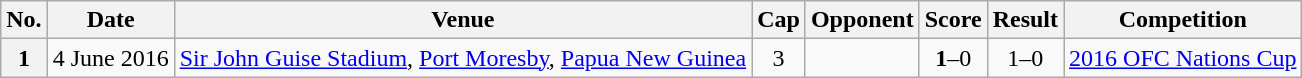<table class="wikitable sortable plainrowheaders">
<tr>
<th scope=col>No.</th>
<th scope=col data-sort-type=date>Date</th>
<th scope=col>Venue</th>
<th scope=col>Cap</th>
<th scope=col>Opponent</th>
<th scope=col>Score</th>
<th scope=col>Result</th>
<th scope=col>Competition</th>
</tr>
<tr>
<th scope=row>1</th>
<td>4 June 2016</td>
<td><a href='#'>Sir John Guise Stadium</a>, <a href='#'>Port Moresby</a>, <a href='#'>Papua New Guinea</a></td>
<td align=center>3</td>
<td></td>
<td align=center><strong>1</strong>–0</td>
<td align=center>1–0</td>
<td><a href='#'>2016 OFC Nations Cup</a></td>
</tr>
</table>
